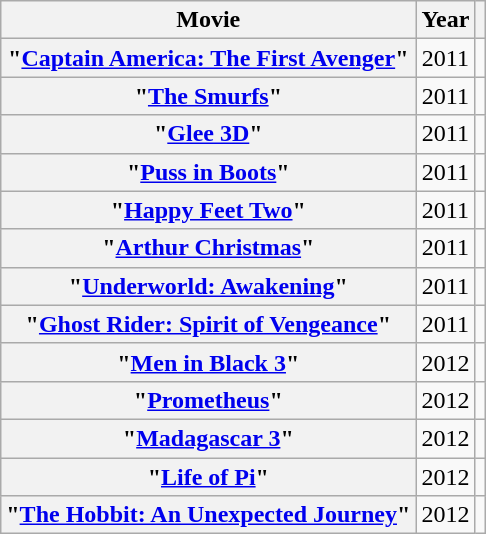<table class="wikitable plainrowheaders">
<tr>
<th>Movie</th>
<th>Year</th>
<th></th>
</tr>
<tr>
<th scope="row">"<a href='#'>Captain America: The First Avenger</a>"</th>
<td style="text-align:center;">2011</td>
<td></td>
</tr>
<tr>
<th scope="row">"<a href='#'>The Smurfs</a>"</th>
<td style="text-align:center;">2011</td>
<td></td>
</tr>
<tr>
<th scope="row">"<a href='#'>Glee 3D</a>"</th>
<td style="text-align:center;">2011</td>
<td></td>
</tr>
<tr>
<th scope="row">"<a href='#'>Puss in Boots</a>"</th>
<td style="text-align:center;">2011</td>
<td></td>
</tr>
<tr>
<th scope="row">"<a href='#'>Happy Feet Two</a>"</th>
<td style="text-align:center;">2011</td>
<td></td>
</tr>
<tr>
<th scope="row">"<a href='#'>Arthur Christmas</a>"</th>
<td style="text-align:center;">2011</td>
<td></td>
</tr>
<tr>
<th scope="row">"<a href='#'>Underworld: Awakening</a>"</th>
<td style="text-align:center;">2011</td>
<td></td>
</tr>
<tr>
<th scope="row">"<a href='#'>Ghost Rider: Spirit of Vengeance</a>"</th>
<td style="text-align:center;">2011</td>
<td></td>
</tr>
<tr>
<th scope="row">"<a href='#'>Men in Black 3</a>"</th>
<td style="text-align:center;">2012</td>
<td></td>
</tr>
<tr>
<th scope="row">"<a href='#'>Prometheus</a>"</th>
<td style="text-align:center;">2012</td>
<td></td>
</tr>
<tr>
<th scope="row">"<a href='#'>Madagascar 3</a>"</th>
<td style="text-align:center;">2012</td>
<td></td>
</tr>
<tr>
<th scope="row">"<a href='#'>Life of Pi</a>"</th>
<td style="text-align:center;">2012</td>
<td></td>
</tr>
<tr>
<th scope="row">"<a href='#'>The Hobbit: An Unexpected Journey</a>"</th>
<td style="text-align:center;">2012</td>
<td></td>
</tr>
</table>
